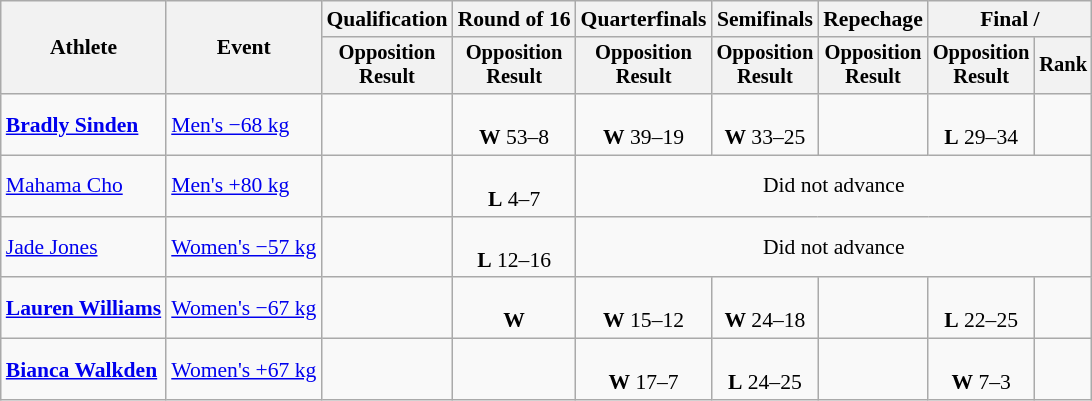<table class=wikitable style=font-size:90%;text-align:center>
<tr>
<th rowspan=2>Athlete</th>
<th rowspan=2>Event</th>
<th>Qualification</th>
<th>Round of 16</th>
<th>Quarterfinals</th>
<th>Semifinals</th>
<th>Repechage</th>
<th colspan=2>Final / </th>
</tr>
<tr style=font-size:95%>
<th>Opposition<br>Result</th>
<th>Opposition<br>Result</th>
<th>Opposition<br>Result</th>
<th>Opposition<br>Result</th>
<th>Opposition<br>Result</th>
<th>Opposition<br>Result</th>
<th>Rank</th>
</tr>
<tr>
<td align=left><strong><a href='#'>Bradly Sinden</a></strong></td>
<td align=left><a href='#'>Men's −68 kg</a></td>
<td></td>
<td><br><strong>W</strong> 53–8 </td>
<td><br><strong>W</strong> 39–19</td>
<td><br><strong>W</strong> 33–25</td>
<td></td>
<td><br><strong>L</strong> 29–34</td>
<td></td>
</tr>
<tr>
<td align=left><a href='#'>Mahama Cho</a></td>
<td align=left><a href='#'>Men's +80 kg</a></td>
<td></td>
<td><br><strong>L</strong> 4–7 </td>
<td colspan=5>Did not advance</td>
</tr>
<tr>
<td align=left><a href='#'>Jade Jones</a></td>
<td align=left><a href='#'>Women's −57 kg</a></td>
<td></td>
<td><br><strong>L</strong> 12–16</td>
<td colspan=5>Did not advance</td>
</tr>
<tr>
<td align=left><strong><a href='#'>Lauren Williams</a></strong></td>
<td align=left><a href='#'>Women's −67 kg</a></td>
<td></td>
<td><br><strong>W</strong> </td>
<td><br><strong>W</strong> 15–12</td>
<td><br><strong>W</strong> 24–18</td>
<td></td>
<td><br><strong>L</strong> 22–25</td>
<td></td>
</tr>
<tr>
<td align=left><strong><a href='#'>Bianca Walkden</a></strong></td>
<td align=left><a href='#'>Women's +67 kg</a></td>
<td></td>
<td></td>
<td><br><strong>W</strong> 17–7</td>
<td><br><strong>L</strong> 24–25</td>
<td></td>
<td><br><strong>W</strong> 7–3</td>
<td></td>
</tr>
</table>
